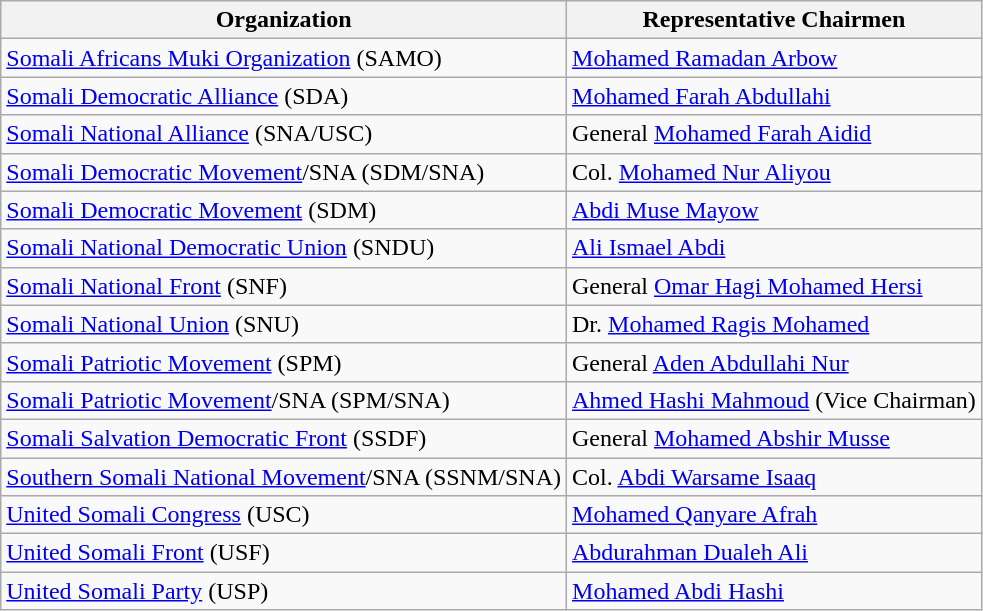<table class="wikitable">
<tr>
<th>Organization</th>
<th>Representative Chairmen</th>
</tr>
<tr>
<td><a href='#'>Somali Africans Muki Organization</a> (SAMO)</td>
<td><a href='#'>Mohamed Ramadan Arbow</a></td>
</tr>
<tr>
<td><a href='#'>Somali Democratic Alliance</a> (SDA)</td>
<td><a href='#'>Mohamed Farah Abdullahi</a></td>
</tr>
<tr>
<td><a href='#'>Somali National Alliance</a> (SNA/USC)</td>
<td>General <a href='#'>Mohamed Farah Aidid</a></td>
</tr>
<tr>
<td><a href='#'>Somali Democratic Movement</a>/SNA (SDM/SNA)</td>
<td>Col. <a href='#'>Mohamed Nur Aliyou</a></td>
</tr>
<tr>
<td><a href='#'>Somali Democratic Movement</a> (SDM)</td>
<td><a href='#'>Abdi Muse Mayow</a></td>
</tr>
<tr>
<td><a href='#'>Somali National Democratic Union</a> (SNDU)</td>
<td><a href='#'>Ali Ismael Abdi</a></td>
</tr>
<tr>
<td><a href='#'>Somali National Front</a> (SNF)</td>
<td>General <a href='#'>Omar Hagi Mohamed Hersi</a></td>
</tr>
<tr>
<td><a href='#'>Somali National Union</a> (SNU)</td>
<td>Dr. <a href='#'>Mohamed Ragis Mohamed</a></td>
</tr>
<tr>
<td><a href='#'>Somali Patriotic Movement</a> (SPM)</td>
<td>General <a href='#'>Aden Abdullahi Nur</a></td>
</tr>
<tr>
<td><a href='#'>Somali Patriotic Movement</a>/SNA (SPM/SNA)</td>
<td><a href='#'>Ahmed Hashi Mahmoud</a> (Vice Chairman)</td>
</tr>
<tr>
<td><a href='#'>Somali Salvation Democratic Front</a> (SSDF)</td>
<td>General <a href='#'>Mohamed Abshir Musse</a></td>
</tr>
<tr>
<td><a href='#'>Southern Somali National Movement</a>/SNA (SSNM/SNA)</td>
<td>Col. <a href='#'>Abdi Warsame Isaaq</a></td>
</tr>
<tr>
<td><a href='#'>United Somali Congress</a> (USC)</td>
<td><a href='#'>Mohamed Qanyare Afrah</a></td>
</tr>
<tr>
<td><a href='#'>United Somali Front</a> (USF)</td>
<td><a href='#'>Abdurahman Dualeh Ali</a></td>
</tr>
<tr>
<td><a href='#'>United Somali Party</a> (USP)</td>
<td><a href='#'>Mohamed Abdi Hashi</a></td>
</tr>
</table>
